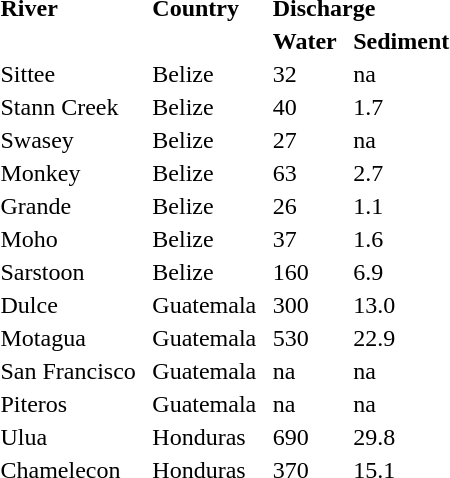<table>
<tr>
<th style="text-align: left;">River</th>
<th style="text-align: left; padding-left: .5em;">Country</th>
<th style="text-align: left;padding-left: .5em;" colspan=2>Discharge </th>
</tr>
<tr>
<th style="text-align: left;"></th>
<th style="text-align: left; padding-left: .5em;"></th>
<th style="text-align: left;padding-left: .5em;">Water</th>
<th style="text-align: left;padding-left: .5em;">Sediment</th>
</tr>
<tr>
<td>Sittee</td>
<td style="padding-left: .5em;">Belize</td>
<td style="padding-left: .5em;">32</td>
<td style="padding-left: .5em;">na</td>
</tr>
<tr>
<td>Stann Creek</td>
<td style="padding-left: .5em;">Belize</td>
<td style="padding-left: .5em;">40</td>
<td style="padding-left: .5em;">1.7</td>
</tr>
<tr>
<td>Swasey</td>
<td style="padding-left: .5em;">Belize</td>
<td style="padding-left: .5em;">27</td>
<td style="padding-left: .5em;">na</td>
</tr>
<tr>
<td>Monkey</td>
<td style="padding-left: .5em;">Belize</td>
<td style="padding-left: .5em;">63</td>
<td style="padding-left: .5em;">2.7</td>
</tr>
<tr>
<td>Grande</td>
<td style="padding-left: .5em;">Belize</td>
<td style="padding-left: .5em;">26</td>
<td style="padding-left: .5em;">1.1</td>
</tr>
<tr>
<td>Moho</td>
<td style="padding-left: .5em;">Belize</td>
<td style="padding-left: .5em;">37</td>
<td style="padding-left: .5em;">1.6</td>
</tr>
<tr>
<td>Sarstoon</td>
<td style="padding-left: .5em;">Belize</td>
<td style="padding-left: .5em;">160</td>
<td style="padding-left: .5em;">6.9</td>
</tr>
<tr>
<td>Dulce</td>
<td style="padding-left: .5em;">Guatemala</td>
<td style="padding-left: .5em;">300</td>
<td style="padding-left: .5em;">13.0</td>
</tr>
<tr>
<td>Motagua</td>
<td style="padding-left: .5em;">Guatemala</td>
<td style="padding-left: .5em;">530</td>
<td style="padding-left: .5em;">22.9</td>
</tr>
<tr>
<td>San Francisco</td>
<td style="padding-left: .5em;">Guatemala</td>
<td style="padding-left: .5em;">na</td>
<td style="padding-left: .5em;">na</td>
</tr>
<tr>
<td>Piteros</td>
<td style="padding-left: .5em;">Guatemala</td>
<td style="padding-left: .5em;">na</td>
<td style="padding-left: .5em;">na</td>
</tr>
<tr>
<td>Ulua</td>
<td style="padding-left: .5em;">Honduras</td>
<td style="padding-left: .5em;">690</td>
<td style="padding-left: .5em;">29.8</td>
</tr>
<tr>
<td>Chamelecon</td>
<td style="padding-left: .5em;">Honduras</td>
<td style="padding-left: .5em;">370</td>
<td style="padding-left: .5em;">15.1</td>
</tr>
</table>
